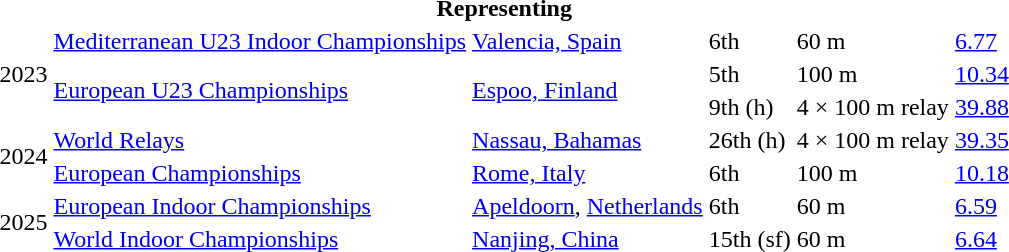<table>
<tr>
<th colspan="6">Representing </th>
</tr>
<tr>
<td rowspan=3>2023</td>
<td><a href='#'>Mediterranean U23 Indoor Championships</a></td>
<td><a href='#'>Valencia, Spain</a></td>
<td>6th</td>
<td>60 m </td>
<td><a href='#'>6.77</a></td>
</tr>
<tr>
<td rowspan=2><a href='#'>European U23 Championships</a></td>
<td rowspan=2><a href='#'>Espoo, Finland</a></td>
<td>5th</td>
<td>100 m</td>
<td><a href='#'>10.34</a></td>
</tr>
<tr>
<td>9th (h)</td>
<td>4 × 100 m relay</td>
<td><a href='#'>39.88</a></td>
</tr>
<tr>
<td rowspan=2>2024</td>
<td><a href='#'>World Relays</a></td>
<td><a href='#'>Nassau, Bahamas</a></td>
<td>26th (h)</td>
<td>4 × 100 m relay</td>
<td><a href='#'>39.35</a></td>
</tr>
<tr>
<td><a href='#'>European Championships</a></td>
<td><a href='#'>Rome, Italy</a></td>
<td>6th</td>
<td>100 m</td>
<td><a href='#'>10.18</a></td>
</tr>
<tr>
<td rowspan=2>2025</td>
<td><a href='#'>European Indoor Championships</a></td>
<td><a href='#'>Apeldoorn</a>, <a href='#'>Netherlands</a></td>
<td>6th</td>
<td>60 m </td>
<td><a href='#'>6.59</a></td>
</tr>
<tr>
<td><a href='#'>World Indoor Championships</a></td>
<td><a href='#'>Nanjing, China</a></td>
<td>15th (sf)</td>
<td>60 m</td>
<td><a href='#'>6.64</a></td>
</tr>
</table>
